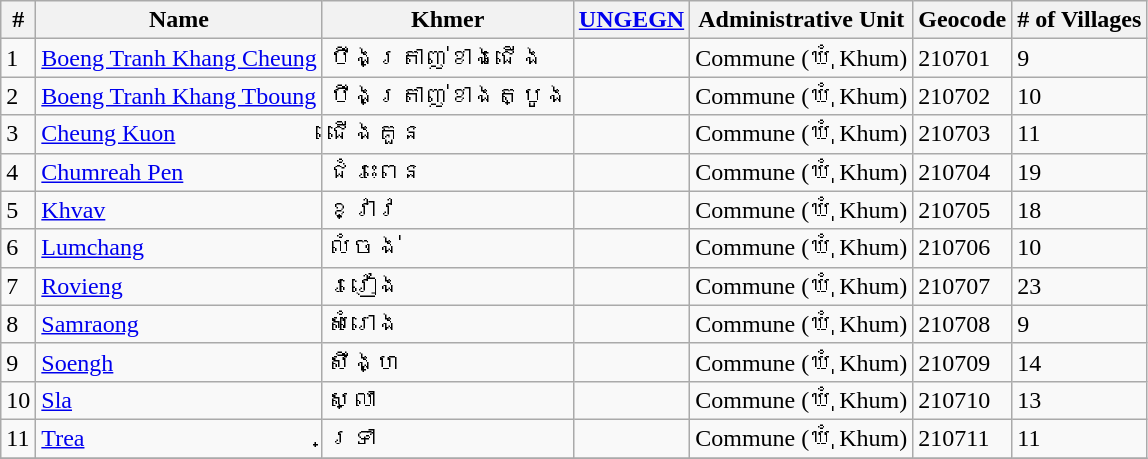<table class="wikitable sortable">
<tr>
<th>#</th>
<th>Name</th>
<th>Khmer</th>
<th><a href='#'>UNGEGN</a></th>
<th>Administrative Unit</th>
<th>Geocode</th>
<th># of Villages</th>
</tr>
<tr>
<td>1</td>
<td><a href='#'>Boeng Tranh Khang Cheung</a></td>
<td>បឹងត្រាញ់ខាងជើង</td>
<td></td>
<td>Commune (ឃុំ Khum)</td>
<td>210701</td>
<td>9</td>
</tr>
<tr>
<td>2</td>
<td><a href='#'>Boeng Tranh Khang Tboung</a></td>
<td>បឹងត្រាញ់ខាងត្បូង</td>
<td></td>
<td>Commune (ឃុំ Khum)</td>
<td>210702</td>
<td>10</td>
</tr>
<tr>
<td>3</td>
<td><a href='#'>Cheung Kuon</a></td>
<td>ជើងគួន</td>
<td></td>
<td>Commune (ឃុំ Khum)</td>
<td>210703</td>
<td>11</td>
</tr>
<tr>
<td>4</td>
<td><a href='#'>Chumreah Pen</a></td>
<td>ជំរះពេន</td>
<td></td>
<td>Commune (ឃុំ Khum)</td>
<td>210704</td>
<td>19</td>
</tr>
<tr>
<td>5</td>
<td><a href='#'>Khvav</a></td>
<td>ខ្វាវ</td>
<td></td>
<td>Commune (ឃុំ Khum)</td>
<td>210705</td>
<td>18</td>
</tr>
<tr>
<td>6</td>
<td><a href='#'>Lumchang</a></td>
<td>លំចង់</td>
<td></td>
<td>Commune (ឃុំ Khum)</td>
<td>210706</td>
<td>10</td>
</tr>
<tr>
<td>7</td>
<td><a href='#'>Rovieng</a></td>
<td>រវៀង</td>
<td></td>
<td>Commune (ឃុំ Khum)</td>
<td>210707</td>
<td>23</td>
</tr>
<tr>
<td>8</td>
<td><a href='#'>Samraong</a></td>
<td>សំរោង</td>
<td></td>
<td>Commune (ឃុំ Khum)</td>
<td>210708</td>
<td>9</td>
</tr>
<tr>
<td>9</td>
<td><a href='#'>Soengh</a></td>
<td>សឹង្ហ</td>
<td></td>
<td>Commune (ឃុំ Khum)</td>
<td>210709</td>
<td>14</td>
</tr>
<tr>
<td>10</td>
<td><a href='#'>Sla</a></td>
<td>ស្លា</td>
<td></td>
<td>Commune (ឃុំ Khum)</td>
<td>210710</td>
<td>13</td>
</tr>
<tr>
<td>11</td>
<td><a href='#'>Trea</a></td>
<td>ទ្រា</td>
<td></td>
<td>Commune (ឃុំ Khum)</td>
<td>210711</td>
<td>11</td>
</tr>
<tr>
</tr>
</table>
